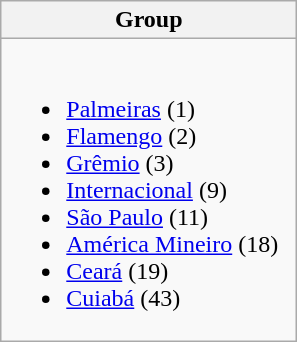<table class="wikitable">
<tr>
<th width="190">Group</th>
</tr>
<tr>
<td><br><ul><li> <a href='#'>Palmeiras</a> (1)</li><li> <a href='#'>Flamengo</a> (2)</li><li> <a href='#'>Grêmio</a> (3)</li><li> <a href='#'>Internacional</a> (9)</li><li> <a href='#'>São Paulo</a> (11)</li><li> <a href='#'>América Mineiro</a> (18)</li><li> <a href='#'>Ceará</a> (19)</li><li> <a href='#'>Cuiabá</a> (43)</li></ul></td>
</tr>
</table>
